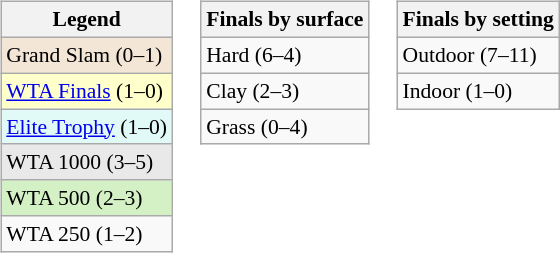<table>
<tr valign=top>
<td><br><table class="wikitable" style=font-size:90%>
<tr>
<th>Legend</th>
</tr>
<tr style="background:#f3e6d7;">
<td>Grand Slam (0–1)</td>
</tr>
<tr style="background:#ffffcc;">
<td><a href='#'>WTA Finals</a> (1–0)</td>
</tr>
<tr style="background:#e2faf7;">
<td><a href='#'>Elite Trophy</a> (1–0)</td>
</tr>
<tr style="background:#e9e9e9;">
<td>WTA 1000 (3–5)</td>
</tr>
<tr style="background:#d4f1c5;">
<td>WTA 500 (2–3)</td>
</tr>
<tr>
<td>WTA 250 (1–2)</td>
</tr>
</table>
</td>
<td><br><table class="wikitable" style=font-size:90%>
<tr>
<th>Finals by surface</th>
</tr>
<tr>
<td>Hard (6–4)</td>
</tr>
<tr>
<td>Clay (2–3)</td>
</tr>
<tr>
<td>Grass (0–4)</td>
</tr>
</table>
</td>
<td><br><table class="wikitable" style=font-size:90%>
<tr>
<th>Finals by setting</th>
</tr>
<tr>
<td>Outdoor (7–11)</td>
</tr>
<tr>
<td>Indoor (1–0)</td>
</tr>
</table>
</td>
</tr>
</table>
